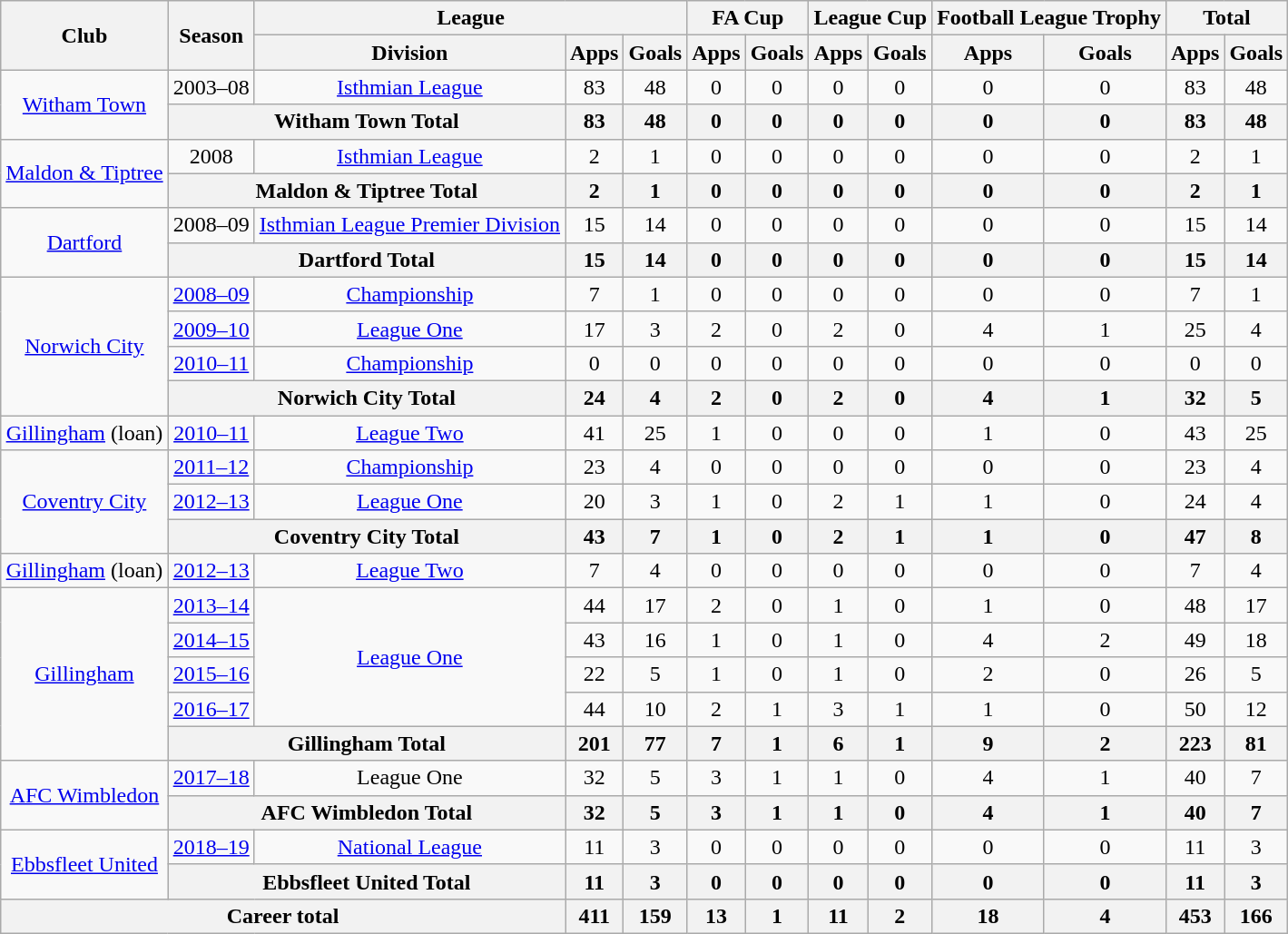<table class="wikitable" style="text-align: center;">
<tr>
<th rowspan="2">Club</th>
<th rowspan="2">Season</th>
<th colspan="3">League</th>
<th colspan="2">FA Cup</th>
<th colspan="2">League Cup</th>
<th colspan="2">Football League Trophy</th>
<th colspan="2">Total</th>
</tr>
<tr>
<th>Division</th>
<th>Apps</th>
<th>Goals</th>
<th>Apps</th>
<th>Goals</th>
<th>Apps</th>
<th>Goals</th>
<th>Apps</th>
<th>Goals</th>
<th>Apps</th>
<th>Goals</th>
</tr>
<tr>
<td rowspan="2" valign="center"><a href='#'>Witham Town</a></td>
<td>2003–08</td>
<td><a href='#'>Isthmian League</a></td>
<td>83</td>
<td>48</td>
<td>0</td>
<td>0</td>
<td>0</td>
<td>0</td>
<td>0</td>
<td>0</td>
<td>83</td>
<td>48</td>
</tr>
<tr>
<th colspan="2">Witham Town Total</th>
<th>83</th>
<th>48</th>
<th>0</th>
<th>0</th>
<th>0</th>
<th>0</th>
<th>0</th>
<th>0</th>
<th>83</th>
<th>48</th>
</tr>
<tr>
<td rowspan="2" valign="center"><a href='#'>Maldon & Tiptree</a></td>
<td>2008</td>
<td><a href='#'>Isthmian League</a></td>
<td>2</td>
<td>1</td>
<td>0</td>
<td>0</td>
<td>0</td>
<td>0</td>
<td>0</td>
<td>0</td>
<td>2</td>
<td>1</td>
</tr>
<tr>
<th colspan="2">Maldon & Tiptree Total</th>
<th>2</th>
<th>1</th>
<th>0</th>
<th>0</th>
<th>0</th>
<th>0</th>
<th>0</th>
<th>0</th>
<th>2</th>
<th>1</th>
</tr>
<tr>
<td rowspan="2" valign="center"><a href='#'>Dartford</a></td>
<td>2008–09</td>
<td><a href='#'>Isthmian League Premier Division</a></td>
<td>15</td>
<td>14</td>
<td>0</td>
<td>0</td>
<td>0</td>
<td>0</td>
<td>0</td>
<td>0</td>
<td>15</td>
<td>14</td>
</tr>
<tr>
<th colspan="2">Dartford Total</th>
<th>15</th>
<th>14</th>
<th>0</th>
<th>0</th>
<th>0</th>
<th>0</th>
<th>0</th>
<th>0</th>
<th>15</th>
<th>14</th>
</tr>
<tr>
<td rowspan="4" valign="center"><a href='#'>Norwich City</a></td>
<td><a href='#'>2008–09</a></td>
<td><a href='#'>Championship</a></td>
<td>7</td>
<td>1</td>
<td>0</td>
<td>0</td>
<td>0</td>
<td>0</td>
<td>0</td>
<td>0</td>
<td>7</td>
<td>1</td>
</tr>
<tr>
<td><a href='#'>2009–10</a></td>
<td><a href='#'>League One</a></td>
<td>17</td>
<td>3</td>
<td>2</td>
<td>0</td>
<td>2</td>
<td>0</td>
<td>4</td>
<td>1</td>
<td>25</td>
<td>4</td>
</tr>
<tr>
<td><a href='#'>2010–11</a></td>
<td><a href='#'>Championship</a></td>
<td>0</td>
<td>0</td>
<td>0</td>
<td>0</td>
<td>0</td>
<td>0</td>
<td>0</td>
<td>0</td>
<td>0</td>
<td>0</td>
</tr>
<tr>
<th colspan="2">Norwich City Total</th>
<th>24</th>
<th>4</th>
<th>2</th>
<th>0</th>
<th>2</th>
<th>0</th>
<th>4</th>
<th>1</th>
<th>32</th>
<th>5</th>
</tr>
<tr>
<td rowspan="1" valign="center"><a href='#'>Gillingham</a> (loan)</td>
<td><a href='#'>2010–11</a></td>
<td><a href='#'>League Two</a></td>
<td>41</td>
<td>25</td>
<td>1</td>
<td>0</td>
<td>0</td>
<td>0</td>
<td>1</td>
<td>0</td>
<td>43</td>
<td>25</td>
</tr>
<tr>
<td rowspan="3" valign="center"><a href='#'>Coventry City</a></td>
<td><a href='#'>2011–12</a></td>
<td><a href='#'>Championship</a></td>
<td>23</td>
<td>4</td>
<td>0</td>
<td>0</td>
<td>0</td>
<td>0</td>
<td>0</td>
<td>0</td>
<td>23</td>
<td>4</td>
</tr>
<tr>
<td><a href='#'>2012–13</a></td>
<td><a href='#'>League One</a></td>
<td>20</td>
<td>3</td>
<td>1</td>
<td>0</td>
<td>2</td>
<td>1</td>
<td>1</td>
<td>0</td>
<td>24</td>
<td>4</td>
</tr>
<tr>
<th colspan="2">Coventry City Total</th>
<th>43</th>
<th>7</th>
<th>1</th>
<th>0</th>
<th>2</th>
<th>1</th>
<th>1</th>
<th>0</th>
<th>47</th>
<th>8</th>
</tr>
<tr>
<td rowspan="1" valign="center"><a href='#'>Gillingham</a> (loan)</td>
<td><a href='#'>2012–13</a></td>
<td><a href='#'>League Two</a></td>
<td>7</td>
<td>4</td>
<td>0</td>
<td>0</td>
<td>0</td>
<td>0</td>
<td>0</td>
<td>0</td>
<td>7</td>
<td>4</td>
</tr>
<tr>
<td rowspan="5" valign="center"><a href='#'>Gillingham</a></td>
<td><a href='#'>2013–14</a></td>
<td rowspan="4" valign="center"><a href='#'>League One</a></td>
<td>44</td>
<td>17</td>
<td>2</td>
<td>0</td>
<td>1</td>
<td>0</td>
<td>1</td>
<td>0</td>
<td>48</td>
<td>17</td>
</tr>
<tr>
<td><a href='#'>2014–15</a></td>
<td>43</td>
<td>16</td>
<td>1</td>
<td>0</td>
<td>1</td>
<td>0</td>
<td>4</td>
<td>2</td>
<td>49</td>
<td>18</td>
</tr>
<tr>
<td><a href='#'>2015–16</a></td>
<td>22</td>
<td>5</td>
<td>1</td>
<td>0</td>
<td>1</td>
<td>0</td>
<td>2</td>
<td>0</td>
<td>26</td>
<td>5</td>
</tr>
<tr>
<td><a href='#'>2016–17</a></td>
<td>44</td>
<td>10</td>
<td>2</td>
<td>1</td>
<td>3</td>
<td>1</td>
<td>1</td>
<td>0</td>
<td>50</td>
<td>12</td>
</tr>
<tr>
<th colspan="2">Gillingham Total</th>
<th>201</th>
<th>77</th>
<th>7</th>
<th>1</th>
<th>6</th>
<th>1</th>
<th>9</th>
<th>2</th>
<th>223</th>
<th>81</th>
</tr>
<tr>
<td rowspan="2" valign="center"><a href='#'>AFC Wimbledon</a></td>
<td><a href='#'>2017–18</a></td>
<td>League One</td>
<td>32</td>
<td>5</td>
<td>3</td>
<td>1</td>
<td>1</td>
<td>0</td>
<td>4</td>
<td>1</td>
<td>40</td>
<td>7</td>
</tr>
<tr>
<th colspan="2">AFC Wimbledon Total</th>
<th>32</th>
<th>5</th>
<th>3</th>
<th>1</th>
<th>1</th>
<th>0</th>
<th>4</th>
<th>1</th>
<th>40</th>
<th>7</th>
</tr>
<tr>
<td rowspan="2" valign="center"><a href='#'>Ebbsfleet United</a></td>
<td><a href='#'>2018–19</a></td>
<td><a href='#'>National League</a></td>
<td>11</td>
<td>3</td>
<td>0</td>
<td>0</td>
<td>0</td>
<td>0</td>
<td>0</td>
<td>0</td>
<td>11</td>
<td>3</td>
</tr>
<tr>
<th colspan="2">Ebbsfleet United Total</th>
<th>11</th>
<th>3</th>
<th>0</th>
<th>0</th>
<th>0</th>
<th>0</th>
<th>0</th>
<th>0</th>
<th>11</th>
<th>3</th>
</tr>
<tr>
<th colspan="3">Career total</th>
<th>411</th>
<th>159</th>
<th>13</th>
<th>1</th>
<th>11</th>
<th>2</th>
<th>18</th>
<th>4</th>
<th>453</th>
<th>166</th>
</tr>
</table>
